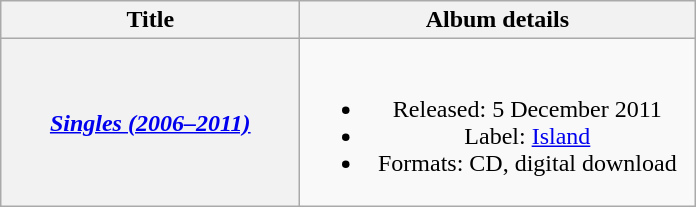<table class="wikitable plainrowheaders" style="text-align:center;" border="1">
<tr>
<th scope="col" style="width:12em;">Title</th>
<th scope="col" style="width:16em;">Album details</th>
</tr>
<tr>
<th scope="row"><em><a href='#'>Singles (2006–2011)</a></em></th>
<td><br><ul><li>Released: 5 December 2011</li><li>Label: <a href='#'>Island</a></li><li>Formats: CD, digital download</li></ul></td>
</tr>
</table>
